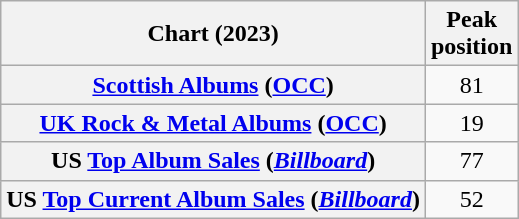<table class="wikitable sortable plainrowheaders" style="text-align:center">
<tr>
<th scope="col">Chart (2023)</th>
<th scope="col">Peak<br>position</th>
</tr>
<tr>
<th scope="row"><a href='#'>Scottish Albums</a> (<a href='#'>OCC</a>)</th>
<td>81</td>
</tr>
<tr>
<th scope="row"><a href='#'>UK Rock & Metal Albums</a> (<a href='#'>OCC</a>)</th>
<td>19</td>
</tr>
<tr>
<th scope="row">US <a href='#'>Top Album Sales</a> (<em><a href='#'>Billboard</a></em>)</th>
<td>77</td>
</tr>
<tr>
<th scope="row">US <a href='#'>Top Current Album Sales</a> (<em><a href='#'>Billboard</a></em>)</th>
<td>52</td>
</tr>
</table>
